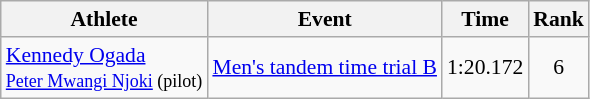<table class="wikitable" style="font-size:90%;">
<tr>
<th>Athlete</th>
<th>Event</th>
<th>Time</th>
<th>Rank</th>
</tr>
<tr align=center>
<td align=left><a href='#'>Kennedy Ogada</a><br><small><a href='#'>Peter Mwangi Njoki</a> (pilot)</small></td>
<td align=left rowspan=1><a href='#'>Men's tandem time trial B</a></td>
<td>1:20.172</td>
<td>6</td>
</tr>
</table>
